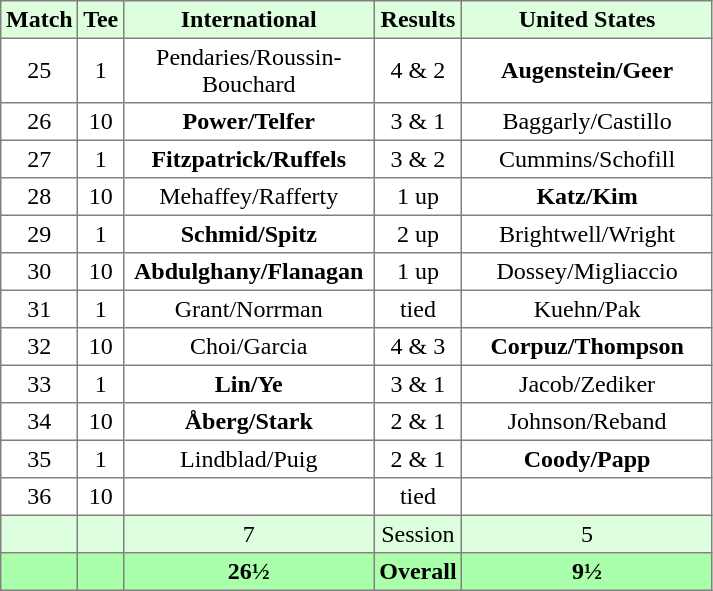<table border="1" cellpadding="3" style="border-collapse:collapse; text-align:center;">
<tr style="background:#ddffdd;">
<th>Match</th>
<th>Tee</th>
<th width="160">International</th>
<th>Results</th>
<th width="160">United States</th>
</tr>
<tr>
<td>25</td>
<td>1</td>
<td>Pendaries/Roussin-Bouchard</td>
<td>4 & 2</td>
<td><strong>Augenstein/Geer</strong></td>
</tr>
<tr>
<td>26</td>
<td>10</td>
<td><strong>Power/Telfer</strong></td>
<td>3 & 1</td>
<td>Baggarly/Castillo</td>
</tr>
<tr>
<td>27</td>
<td>1</td>
<td><strong>Fitzpatrick/Ruffels</strong></td>
<td>3 & 2</td>
<td>Cummins/Schofill</td>
</tr>
<tr>
<td>28</td>
<td>10</td>
<td>Mehaffey/Rafferty</td>
<td>1 up</td>
<td><strong>Katz/Kim</strong></td>
</tr>
<tr>
<td>29</td>
<td>1</td>
<td><strong>Schmid/Spitz</strong></td>
<td>2 up</td>
<td>Brightwell/Wright</td>
</tr>
<tr>
<td>30</td>
<td>10</td>
<td><strong>Abdulghany/Flanagan</strong></td>
<td>1 up</td>
<td>Dossey/Migliaccio</td>
</tr>
<tr>
<td>31</td>
<td>1</td>
<td>Grant/Norrman</td>
<td>tied</td>
<td>Kuehn/Pak</td>
</tr>
<tr>
<td>32</td>
<td>10</td>
<td>Choi/Garcia</td>
<td>4 & 3</td>
<td><strong>Corpuz/Thompson</strong></td>
</tr>
<tr>
<td>33</td>
<td>1</td>
<td><strong>Lin/Ye</strong></td>
<td>3 & 1</td>
<td>Jacob/Zediker</td>
</tr>
<tr>
<td>34</td>
<td>10</td>
<td><strong>Åberg/Stark</strong></td>
<td>2 & 1</td>
<td>Johnson/Reband</td>
</tr>
<tr>
<td>35</td>
<td>1</td>
<td>Lindblad/Puig</td>
<td>2 & 1</td>
<td><strong>Coody/Papp</strong></td>
</tr>
<tr>
<td>36</td>
<td>10</td>
<td></td>
<td>tied</td>
<td></td>
</tr>
<tr style="background:#ddffdd;">
<td></td>
<td></td>
<td>7</td>
<td>Session</td>
<td>5</td>
</tr>
<tr style="background:#aaffaa;">
<th></th>
<th></th>
<th>26½</th>
<th>Overall</th>
<th>9½</th>
</tr>
</table>
